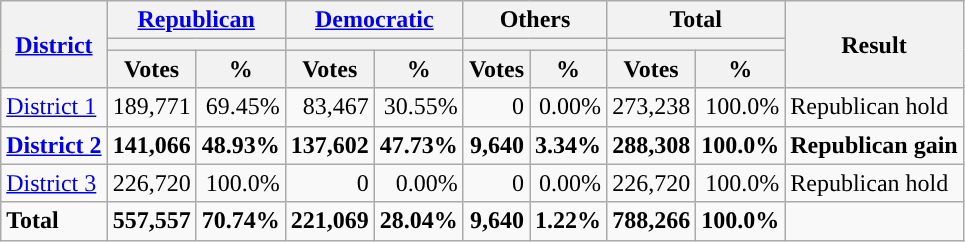<table class="wikitable plainrowheaders sortable" style="font-size:100%; text-align:right;">
<tr>
<th scope=col rowspan=3><a href='#'>District</a></th>
<th scope=col colspan=2><a href='#'>Republican</a></th>
<th scope=col colspan=2><a href='#'>Democratic</a></th>
<th scope=col colspan=2>Others</th>
<th scope=col colspan=2>Total</th>
<th scope=col rowspan=3>Result</th>
</tr>
<tr>
<th scope=col colspan=2 style="background:"></th>
<th scope=col colspan=2 style="background:"></th>
<th scope=col colspan=2></th>
<th scope=col colspan=2></th>
</tr>
<tr>
<th scope=col data-sort-type="number">Votes</th>
<th scope=col data-sort-type="number">%</th>
<th scope=col data-sort-type="number">Votes</th>
<th scope=col data-sort-type="number">%</th>
<th scope=col data-sort-type="number">Votes</th>
<th scope=col data-sort-type="number">%</th>
<th scope=col data-sort-type="number">Votes</th>
<th scope=col data-sort-type="number">%</th>
</tr>
<tr>
<td align=left><a href='#'>District 1</a></td>
<td>189,771</td>
<td>69.45%</td>
<td>83,467</td>
<td>30.55%</td>
<td>0</td>
<td>0.00%</td>
<td>273,238</td>
<td>100.0%</td>
<td align=left>Republican hold</td>
</tr>
<tr>
<td align=left><strong><a href='#'>District 2</a></strong></td>
<td><strong>141,066</strong></td>
<td><strong>48.93%</strong></td>
<td><strong>137,602</strong></td>
<td><strong>47.73%</strong></td>
<td><strong>9,640</strong></td>
<td><strong>3.34%</strong></td>
<td><strong>288,308</strong></td>
<td><strong>100.0%</strong></td>
<td align=left><strong>Republican gain</strong></td>
</tr>
<tr>
<td align=left><a href='#'>District 3</a></td>
<td>226,720</td>
<td>100.0%</td>
<td>0</td>
<td>0.00%</td>
<td>0</td>
<td>0.00%</td>
<td>226,720</td>
<td>100.0%</td>
<td align=left>Republican hold</td>
</tr>
<tr class="sortbottom" style="font-weight:bold">
<td align=left>Total</td>
<td>557,557</td>
<td>70.74%</td>
<td>221,069</td>
<td>28.04%</td>
<td>9,640</td>
<td>1.22%</td>
<td>788,266</td>
<td>100.0%</td>
<td></td>
</tr>
</table>
